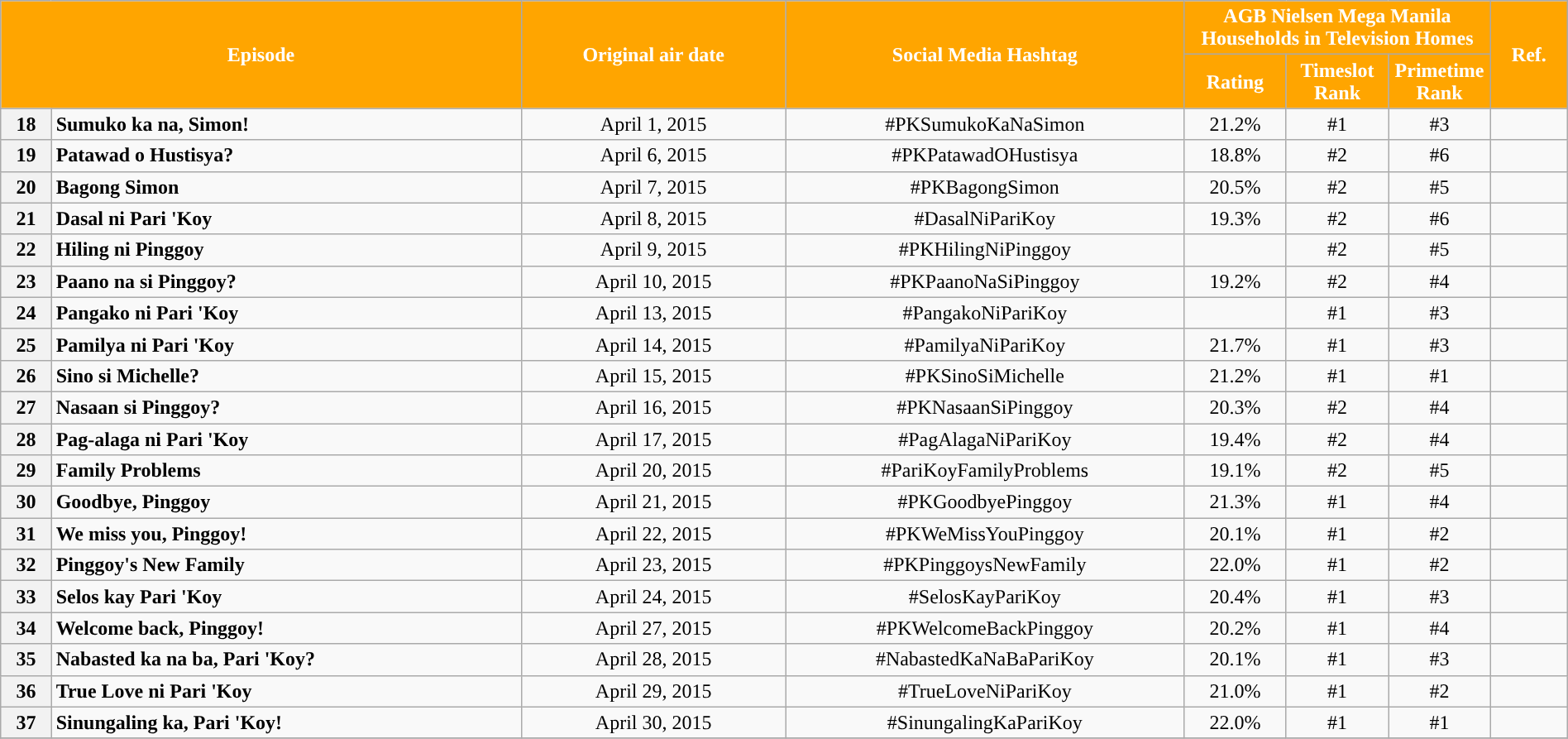<table class="wikitable" style="text-align:center; font-size:100%; line-height:18px;"  width="100%">
<tr>
<th colspan="2" rowspan="2" style="background-color:#FFA500; color:#ffffff;">Episode</th>
<th style="background:#FFA500; color:white" rowspan="2">Original air date</th>
<th style="background:#FFA500; color:white" rowspan="2">Social Media Hashtag</th>
<th style="background-color:#FFA500; color:#ffffff;" colspan="3">AGB Nielsen Mega Manila Households in Television Homes</th>
<th rowspan="2" style="background:#FFA500; color:white">Ref.</th>
</tr>
<tr style="text-align: center style=">
<th style="background-color:#FFA500; width:75px; color:#ffffff;">Rating</th>
<th style="background-color:#FFA500; width:75px; color:#ffffff;">Timeslot Rank</th>
<th style="background-color:#FFA500; width:75px; color:#ffffff;">Primetime Rank</th>
</tr>
<tr>
<th>18</th>
<td style="text-align: left;"><strong>Sumuko ka na, Simon!</strong></td>
<td>April 1, 2015</td>
<td>#PKSumukoKaNaSimon</td>
<td>21.2%</td>
<td>#1</td>
<td>#3</td>
<td></td>
</tr>
<tr>
<th>19</th>
<td style="text-align: left;"><strong>Patawad o Hustisya?</strong></td>
<td>April 6, 2015</td>
<td>#PKPatawadOHustisya</td>
<td>18.8%</td>
<td>#2</td>
<td>#6</td>
<td></td>
</tr>
<tr>
<th>20</th>
<td style="text-align: left;"><strong>Bagong Simon</strong></td>
<td>April 7, 2015</td>
<td>#PKBagongSimon</td>
<td>20.5%</td>
<td>#2</td>
<td>#5</td>
<td></td>
</tr>
<tr>
<th>21</th>
<td style="text-align: left;"><strong>Dasal ni Pari 'Koy</strong></td>
<td>April 8, 2015</td>
<td>#DasalNiPariKoy</td>
<td>19.3%</td>
<td>#2</td>
<td>#6</td>
<td></td>
</tr>
<tr>
<th>22</th>
<td style="text-align: left;"><strong>Hiling ni Pinggoy</strong></td>
<td>April 9, 2015</td>
<td>#PKHilingNiPinggoy</td>
<td></td>
<td>#2</td>
<td>#5</td>
<td></td>
</tr>
<tr>
<th>23</th>
<td style="text-align: left;"><strong>Paano na si Pinggoy?</strong></td>
<td>April 10, 2015</td>
<td>#PKPaanoNaSiPinggoy</td>
<td>19.2%</td>
<td>#2</td>
<td>#4</td>
<td></td>
</tr>
<tr>
<th>24</th>
<td style="text-align: left;"><strong>Pangako ni Pari 'Koy</strong></td>
<td>April 13, 2015</td>
<td>#PangakoNiPariKoy</td>
<td></td>
<td>#1</td>
<td>#3</td>
<td></td>
</tr>
<tr>
<th>25</th>
<td style="text-align: left;"><strong>Pamilya ni Pari 'Koy</strong></td>
<td>April 14, 2015</td>
<td>#PamilyaNiPariKoy</td>
<td>21.7%</td>
<td>#1</td>
<td>#3</td>
<td></td>
</tr>
<tr>
<th>26</th>
<td style="text-align: left;"><strong>Sino si Michelle?</strong></td>
<td>April 15, 2015</td>
<td>#PKSinoSiMichelle</td>
<td>21.2%</td>
<td>#1</td>
<td>#1</td>
<td></td>
</tr>
<tr>
<th>27</th>
<td style="text-align: left;"><strong>Nasaan si Pinggoy?</strong></td>
<td>April 16, 2015</td>
<td>#PKNasaanSiPinggoy</td>
<td>20.3%</td>
<td>#2</td>
<td>#4</td>
<td></td>
</tr>
<tr>
<th>28</th>
<td style="text-align: left;"><strong>Pag-alaga ni Pari 'Koy</strong></td>
<td>April 17, 2015</td>
<td>#PagAlagaNiPariKoy</td>
<td>19.4%</td>
<td>#2</td>
<td>#4</td>
<td></td>
</tr>
<tr>
<th>29</th>
<td style="text-align: left;"><strong>Family Problems</strong></td>
<td>April 20, 2015</td>
<td>#PariKoyFamilyProblems</td>
<td>19.1%</td>
<td>#2</td>
<td>#5</td>
<td></td>
</tr>
<tr>
<th>30</th>
<td style="text-align: left;"><strong>Goodbye, Pinggoy</strong></td>
<td>April 21, 2015</td>
<td>#PKGoodbyePinggoy</td>
<td>21.3%</td>
<td>#1</td>
<td>#4</td>
<td></td>
</tr>
<tr>
<th>31</th>
<td style="text-align: left;"><strong>We miss you, Pinggoy!</strong></td>
<td>April 22, 2015</td>
<td>#PKWeMissYouPinggoy</td>
<td>20.1%</td>
<td>#1</td>
<td>#2</td>
<td></td>
</tr>
<tr>
<th>32</th>
<td style="text-align: left;"><strong>Pinggoy's New Family</strong></td>
<td>April 23, 2015</td>
<td>#PKPinggoysNewFamily</td>
<td>22.0%</td>
<td>#1</td>
<td>#2</td>
<td></td>
</tr>
<tr>
<th>33</th>
<td style="text-align: left;"><strong>Selos kay Pari 'Koy</strong></td>
<td>April 24, 2015</td>
<td>#SelosKayPariKoy</td>
<td>20.4%</td>
<td>#1</td>
<td>#3</td>
<td></td>
</tr>
<tr>
<th>34</th>
<td style="text-align: left;"><strong>Welcome back, Pinggoy!</strong></td>
<td>April 27, 2015</td>
<td>#PKWelcomeBackPinggoy</td>
<td>20.2%</td>
<td>#1</td>
<td>#4</td>
<td></td>
</tr>
<tr>
<th>35</th>
<td style="text-align: left;"><strong>Nabasted ka na ba, Pari 'Koy?</strong></td>
<td>April 28, 2015</td>
<td>#NabastedKaNaBaPariKoy</td>
<td>20.1%</td>
<td>#1</td>
<td>#3</td>
<td></td>
</tr>
<tr>
<th>36</th>
<td style="text-align: left;"><strong>True Love ni Pari 'Koy</strong></td>
<td>April 29, 2015</td>
<td>#TrueLoveNiPariKoy</td>
<td>21.0%</td>
<td>#1</td>
<td>#2</td>
<td></td>
</tr>
<tr>
<th>37</th>
<td style="text-align: left;"><strong>Sinungaling ka, Pari 'Koy!</strong></td>
<td>April 30, 2015</td>
<td>#SinungalingKaPariKoy</td>
<td>22.0%</td>
<td>#1</td>
<td>#1</td>
<td></td>
</tr>
<tr>
</tr>
</table>
